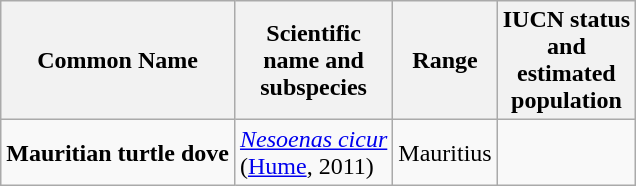<table class="wikitable sortable">
<tr>
<th>Common Name</th>
<th>Scientific <br> name and <br>  subspecies</th>
<th>Range</th>
<th>IUCN status <br> and <br> estimated <br> population</th>
</tr>
<tr>
<td><strong> Mauritian turtle dove</strong> <br> </td>
<td><em><a href='#'>Nesoenas cicur</a></em> <br> (<a href='#'>Hume</a>, 2011)</td>
<td>Mauritius</td>
<td></td>
</tr>
</table>
